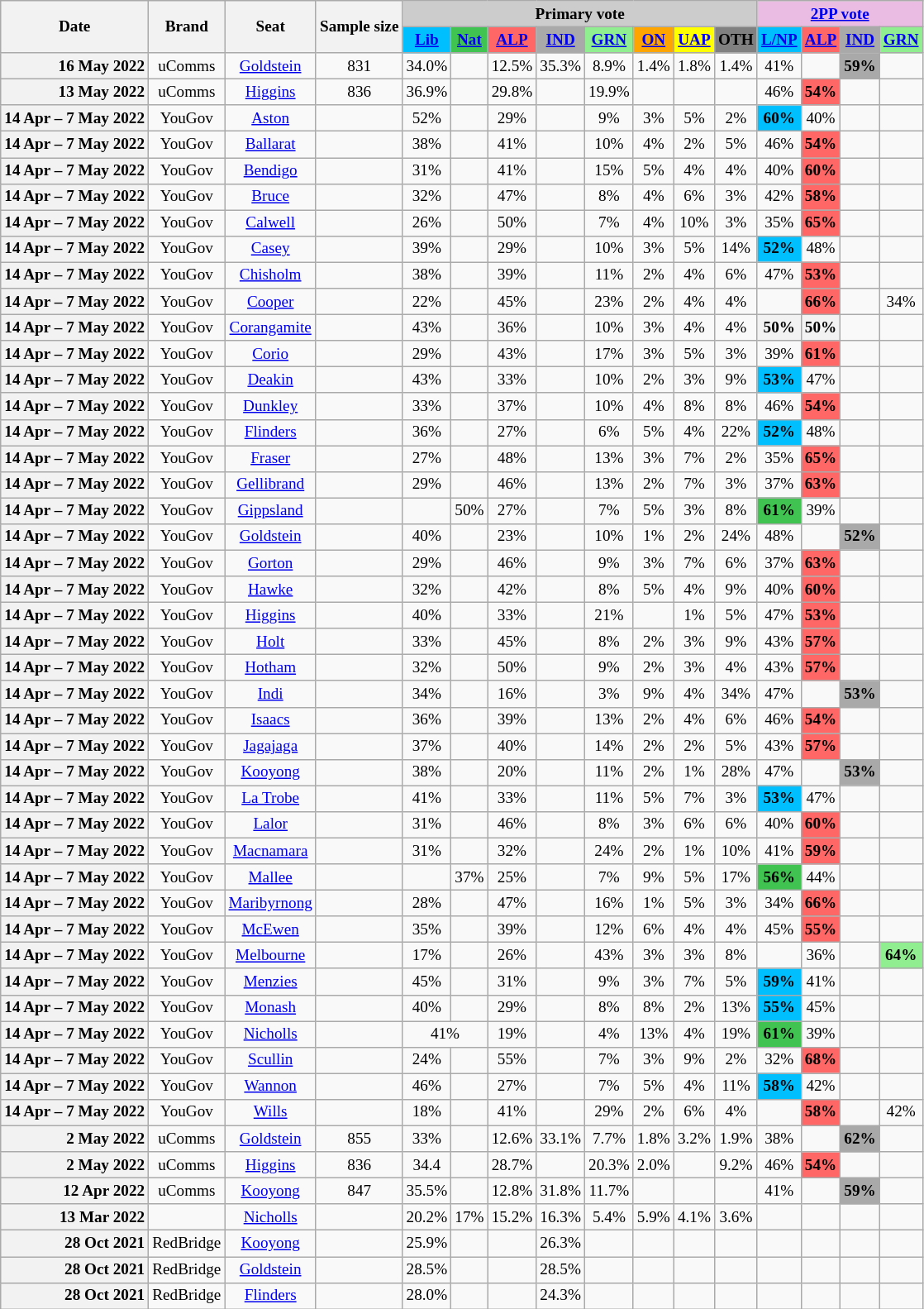<table class=wikitable style=text-align:center;font-size:80%>
<tr>
<th rowspan=2>Date</th>
<th rowspan=2>Brand</th>
<th rowspan=2>Seat</th>
<th rowspan=2 style=max-width:5em>Sample size</th>
<th colspan=8 style=background:#ccc>Primary vote</th>
<th colspan=4 style=background:#ebbce3><a href='#'>2PP vote</a></th>
</tr>
<tr>
<th style=background:#00bfff><a href='#'>Lib</a></th>
<th style=background:#40c351><a href='#'>Nat</a></th>
<th style=background:#f66><a href='#'>ALP</a></th>
<th style=background:darkGrey><a href='#'>IND</a></th>
<th style=background:#90ee90><a href='#'>GRN</a></th>
<th style=background:orange><a href='#'>ON</a></th>
<th style=background:yellow><a href='#'>UAP</a></th>
<th style=background:gray>OTH</th>
<th style=background:#00bfff><a href='#'>L/NP</a></th>
<th style=background:#f66><a href='#'>ALP</a></th>
<th style=background:darkGrey><a href='#'>IND</a></th>
<th style=background:#90ee90><a href='#'>GRN</a></th>
</tr>
<tr>
<th style=text-align:right data-sort-value=16-May-2022>16 May 2022</th>
<td>uComms</td>
<td><a href='#'>Goldstein</a></td>
<td>831</td>
<td>34.0%</td>
<td></td>
<td>12.5%</td>
<td>35.3%</td>
<td>8.9%</td>
<td>1.4%</td>
<td>1.8%</td>
<td>1.4%</td>
<td>41%</td>
<td></td>
<td style=background:darkGrey><strong>59%</strong></td>
<td></td>
</tr>
<tr>
<th style=text-align:right data-sort-value=13-May-2022>13 May 2022</th>
<td>uComms</td>
<td><a href='#'>Higgins</a></td>
<td>836</td>
<td>36.9%</td>
<td></td>
<td>29.8%</td>
<td></td>
<td>19.9%</td>
<td></td>
<td></td>
<td></td>
<td>46%</td>
<td style=background:#f66><strong>54%</strong></td>
<td></td>
<td></td>
</tr>
<tr>
<th style=text-align:right data-sort-value=7-May-2022>14 Apr – 7 May 2022</th>
<td>YouGov</td>
<td><a href='#'>Aston</a></td>
<td></td>
<td>52%</td>
<td></td>
<td>29%</td>
<td></td>
<td>9%</td>
<td>3%</td>
<td>5%</td>
<td>2%</td>
<td style=background:#00bfff><strong>60%</strong></td>
<td>40%</td>
<td></td>
<td></td>
</tr>
<tr>
<th style=text-align:right data-sort-value=7-May-2022>14 Apr – 7 May 2022</th>
<td>YouGov</td>
<td><a href='#'>Ballarat</a></td>
<td></td>
<td>38%</td>
<td></td>
<td>41%</td>
<td></td>
<td>10%</td>
<td>4%</td>
<td>2%</td>
<td>5%</td>
<td>46%</td>
<td style=background:#f66><strong>54%</strong></td>
<td></td>
<td></td>
</tr>
<tr>
<th style=text-align:right data-sort-value=7-May-2022>14 Apr – 7 May 2022</th>
<td>YouGov</td>
<td><a href='#'>Bendigo</a></td>
<td></td>
<td>31%</td>
<td></td>
<td>41%</td>
<td></td>
<td>15%</td>
<td>5%</td>
<td>4%</td>
<td>4%</td>
<td>40%</td>
<td style=background:#f66><strong>60%</strong></td>
<td></td>
<td></td>
</tr>
<tr>
<th style=text-align:right data-sort-value=7-May-2022>14 Apr – 7 May 2022</th>
<td>YouGov</td>
<td><a href='#'>Bruce</a></td>
<td></td>
<td>32%</td>
<td></td>
<td>47%</td>
<td></td>
<td>8%</td>
<td>4%</td>
<td>6%</td>
<td>3%</td>
<td>42%</td>
<td style=background:#f66><strong>58%</strong></td>
<td></td>
<td></td>
</tr>
<tr>
<th style=text-align:right data-sort-value=7-May-2022>14 Apr – 7 May 2022</th>
<td>YouGov</td>
<td><a href='#'>Calwell</a></td>
<td></td>
<td>26%</td>
<td></td>
<td>50%</td>
<td></td>
<td>7%</td>
<td>4%</td>
<td>10%</td>
<td>3%</td>
<td>35%</td>
<td style=background:#f66><strong>65%</strong></td>
<td></td>
<td></td>
</tr>
<tr>
<th style=text-align:right data-sort-value=7-May-2022>14 Apr – 7 May 2022</th>
<td>YouGov</td>
<td><a href='#'>Casey</a></td>
<td></td>
<td>39%</td>
<td></td>
<td>29%</td>
<td></td>
<td>10%</td>
<td>3%</td>
<td>5%</td>
<td>14%</td>
<td style=background:#00bfff><strong>52%</strong></td>
<td>48%</td>
<td></td>
<td></td>
</tr>
<tr>
<th style=text-align:right data-sort-value=7-May-2022>14 Apr – 7 May 2022</th>
<td>YouGov</td>
<td><a href='#'>Chisholm</a></td>
<td></td>
<td>38%</td>
<td></td>
<td>39%</td>
<td></td>
<td>11%</td>
<td>2%</td>
<td>4%</td>
<td>6%</td>
<td>47%</td>
<td style=background:#f66><strong>53%</strong></td>
<td></td>
<td></td>
</tr>
<tr>
<th style=text-align:right data-sort-value=7-May-2022>14 Apr – 7 May 2022</th>
<td>YouGov</td>
<td><a href='#'>Cooper</a></td>
<td></td>
<td>22%</td>
<td></td>
<td>45%</td>
<td></td>
<td>23%</td>
<td>2%</td>
<td>4%</td>
<td>4%</td>
<td></td>
<td style=background:#f66><strong>66%</strong></td>
<td></td>
<td>34%</td>
</tr>
<tr>
<th style=text-align:right data-sort-value=7-May-2022>14 Apr – 7 May 2022</th>
<td>YouGov</td>
<td><a href='#'>Corangamite</a></td>
<td></td>
<td>43%</td>
<td></td>
<td>36%</td>
<td></td>
<td>10%</td>
<td>3%</td>
<td>4%</td>
<td>4%</td>
<th><strong>50%</strong></th>
<th><strong>50%</strong></th>
<td></td>
<td></td>
</tr>
<tr>
<th style=text-align:right data-sort-value=7-May-2022>14 Apr – 7 May 2022</th>
<td>YouGov</td>
<td><a href='#'>Corio</a></td>
<td></td>
<td>29%</td>
<td></td>
<td>43%</td>
<td></td>
<td>17%</td>
<td>3%</td>
<td>5%</td>
<td>3%</td>
<td>39%</td>
<td style=background:#f66><strong>61%</strong></td>
<td></td>
<td></td>
</tr>
<tr>
<th style=text-align:right data-sort-value=7-May-2022>14 Apr – 7 May 2022</th>
<td>YouGov</td>
<td><a href='#'>Deakin</a></td>
<td></td>
<td>43%</td>
<td></td>
<td>33%</td>
<td></td>
<td>10%</td>
<td>2%</td>
<td>3%</td>
<td>9%</td>
<td style=background:#00bfff><strong>53%</strong></td>
<td>47%</td>
<td></td>
<td></td>
</tr>
<tr>
<th style=text-align:right data-sort-value=7-May-2022>14 Apr – 7 May 2022</th>
<td>YouGov</td>
<td><a href='#'>Dunkley</a></td>
<td></td>
<td>33%</td>
<td></td>
<td>37%</td>
<td></td>
<td>10%</td>
<td>4%</td>
<td>8%</td>
<td>8%</td>
<td>46%</td>
<td style=background:#f66><strong>54%</strong></td>
<td></td>
<td></td>
</tr>
<tr>
<th style=text-align:right data-sort-value=7-May-2022>14 Apr – 7 May 2022</th>
<td>YouGov</td>
<td><a href='#'>Flinders</a></td>
<td></td>
<td>36%</td>
<td></td>
<td>27%</td>
<td></td>
<td>6%</td>
<td>5%</td>
<td>4%</td>
<td>22%</td>
<td style=background:#00bfff><strong>52%</strong></td>
<td>48%</td>
<td></td>
<td></td>
</tr>
<tr>
<th style=text-align:right data-sort-value=7-May-2022>14 Apr – 7 May 2022</th>
<td>YouGov</td>
<td><a href='#'>Fraser</a></td>
<td></td>
<td>27%</td>
<td></td>
<td>48%</td>
<td></td>
<td>13%</td>
<td>3%</td>
<td>7%</td>
<td>2%</td>
<td>35%</td>
<td style=background:#f66><strong>65%</strong></td>
<td></td>
<td></td>
</tr>
<tr>
<th style=text-align:right data-sort-value=7-May-2022>14 Apr – 7 May 2022</th>
<td>YouGov</td>
<td><a href='#'>Gellibrand</a></td>
<td></td>
<td>29%</td>
<td></td>
<td>46%</td>
<td></td>
<td>13%</td>
<td>2%</td>
<td>7%</td>
<td>3%</td>
<td>37%</td>
<td style=background:#f66><strong>63%</strong></td>
<td></td>
<td></td>
</tr>
<tr>
<th style=text-align:right data-sort-value=7-May-2022>14 Apr – 7 May 2022</th>
<td>YouGov</td>
<td><a href='#'>Gippsland</a></td>
<td></td>
<td></td>
<td>50%</td>
<td>27%</td>
<td></td>
<td>7%</td>
<td>5%</td>
<td>3%</td>
<td>8%</td>
<td style=background:#40c351><strong>61%</strong></td>
<td>39%</td>
<td></td>
<td></td>
</tr>
<tr>
<th style=text-align:right data-sort-value=7-May-2022>14 Apr – 7 May 2022</th>
<td>YouGov</td>
<td><a href='#'>Goldstein</a></td>
<td></td>
<td>40%</td>
<td></td>
<td>23%</td>
<td></td>
<td>10%</td>
<td>1%</td>
<td>2%</td>
<td>24%</td>
<td>48%</td>
<td></td>
<td style=background:darkGrey><strong>52%</strong></td>
<td></td>
</tr>
<tr>
<th style=text-align:right data-sort-value=7-May-2022>14 Apr – 7 May 2022</th>
<td>YouGov</td>
<td><a href='#'>Gorton</a></td>
<td></td>
<td>29%</td>
<td></td>
<td>46%</td>
<td></td>
<td>9%</td>
<td>3%</td>
<td>7%</td>
<td>6%</td>
<td>37%</td>
<td style=background:#f66><strong>63%</strong></td>
<td></td>
<td></td>
</tr>
<tr>
<th style=text-align:right data-sort-value=7-May-2022>14 Apr – 7 May 2022</th>
<td>YouGov</td>
<td><a href='#'>Hawke</a></td>
<td></td>
<td>32%</td>
<td></td>
<td>42%</td>
<td></td>
<td>8%</td>
<td>5%</td>
<td>4%</td>
<td>9%</td>
<td>40%</td>
<td style=background:#f66><strong>60%</strong></td>
<td></td>
<td></td>
</tr>
<tr>
<th style=text-align:right data-sort-value=7-May-2022>14 Apr – 7 May 2022</th>
<td>YouGov</td>
<td><a href='#'>Higgins</a></td>
<td></td>
<td>40%</td>
<td></td>
<td>33%</td>
<td></td>
<td>21%</td>
<td></td>
<td>1%</td>
<td>5%</td>
<td>47%</td>
<td style=background:#f66><strong>53%</strong></td>
<td></td>
<td></td>
</tr>
<tr>
<th style=text-align:right data-sort-value=7-May-2022>14 Apr – 7 May 2022</th>
<td>YouGov</td>
<td><a href='#'>Holt</a></td>
<td></td>
<td>33%</td>
<td></td>
<td>45%</td>
<td></td>
<td>8%</td>
<td>2%</td>
<td>3%</td>
<td>9%</td>
<td>43%</td>
<td style=background:#f66><strong>57%</strong></td>
<td></td>
<td></td>
</tr>
<tr>
<th style=text-align:right data-sort-value=7-May-2022>14 Apr – 7 May 2022</th>
<td>YouGov</td>
<td><a href='#'>Hotham</a></td>
<td></td>
<td>32%</td>
<td></td>
<td>50%</td>
<td></td>
<td>9%</td>
<td>2%</td>
<td>3%</td>
<td>4%</td>
<td>43%</td>
<td style=background:#f66><strong>57%</strong></td>
<td></td>
<td></td>
</tr>
<tr>
<th style=text-align:right data-sort-value=7-May-2022>14 Apr – 7 May 2022</th>
<td>YouGov</td>
<td><a href='#'>Indi</a></td>
<td></td>
<td>34%</td>
<td></td>
<td>16%</td>
<td></td>
<td>3%</td>
<td>9%</td>
<td>4%</td>
<td>34%</td>
<td>47%</td>
<td></td>
<td style=background:darkGrey><strong>53%</strong></td>
<td></td>
</tr>
<tr>
<th style=text-align:right data-sort-value=7-May-2022>14 Apr – 7 May 2022</th>
<td>YouGov</td>
<td><a href='#'>Isaacs</a></td>
<td></td>
<td>36%</td>
<td></td>
<td>39%</td>
<td></td>
<td>13%</td>
<td>2%</td>
<td>4%</td>
<td>6%</td>
<td>46%</td>
<td style=background:#f66><strong>54%</strong></td>
<td></td>
<td></td>
</tr>
<tr>
<th style=text-align:right data-sort-value=7-May-2022>14 Apr – 7 May 2022</th>
<td>YouGov</td>
<td><a href='#'>Jagajaga</a></td>
<td></td>
<td>37%</td>
<td></td>
<td>40%</td>
<td></td>
<td>14%</td>
<td>2%</td>
<td>2%</td>
<td>5%</td>
<td>43%</td>
<td style=background:#f66><strong>57%</strong></td>
<td></td>
<td></td>
</tr>
<tr>
<th style=text-align:right data-sort-value=7-May-2022>14 Apr – 7 May 2022</th>
<td>YouGov</td>
<td><a href='#'>Kooyong</a></td>
<td></td>
<td>38%</td>
<td></td>
<td>20%</td>
<td></td>
<td>11%</td>
<td>2%</td>
<td>1%</td>
<td>28%</td>
<td>47%</td>
<td></td>
<td style=background:darkGrey><strong>53%</strong></td>
<td></td>
</tr>
<tr>
<th style=text-align:right data-sort-value=7-May-2022>14 Apr – 7 May 2022</th>
<td>YouGov</td>
<td><a href='#'>La Trobe</a></td>
<td></td>
<td>41%</td>
<td></td>
<td>33%</td>
<td></td>
<td>11%</td>
<td>5%</td>
<td>7%</td>
<td>3%</td>
<td style=background:#00bfff><strong>53%</strong></td>
<td>47%</td>
<td></td>
<td></td>
</tr>
<tr>
<th style=text-align:right data-sort-value=7-May-2022>14 Apr – 7 May 2022</th>
<td>YouGov</td>
<td><a href='#'>Lalor</a></td>
<td></td>
<td>31%</td>
<td></td>
<td>46%</td>
<td></td>
<td>8%</td>
<td>3%</td>
<td>6%</td>
<td>6%</td>
<td>40%</td>
<td style=background:#f66><strong>60%</strong></td>
<td></td>
<td></td>
</tr>
<tr>
<th style=text-align:right data-sort-value=7-May-2022>14 Apr – 7 May 2022</th>
<td>YouGov</td>
<td><a href='#'>Macnamara</a></td>
<td></td>
<td>31%</td>
<td></td>
<td>32%</td>
<td></td>
<td>24%</td>
<td>2%</td>
<td>1%</td>
<td>10%</td>
<td>41%</td>
<td style=background:#f66><strong>59%</strong></td>
<td></td>
<td></td>
</tr>
<tr>
<th style=text-align:right data-sort-value=7-May-2022>14 Apr – 7 May 2022</th>
<td>YouGov</td>
<td><a href='#'>Mallee</a></td>
<td></td>
<td></td>
<td>37%</td>
<td>25%</td>
<td></td>
<td>7%</td>
<td>9%</td>
<td>5%</td>
<td>17%</td>
<td style=background:#40c351><strong>56%</strong></td>
<td>44%</td>
<td></td>
<td></td>
</tr>
<tr>
<th style=text-align:right data-sort-value=7-May-2022>14 Apr – 7 May 2022</th>
<td>YouGov</td>
<td><a href='#'>Maribyrnong</a></td>
<td></td>
<td>28%</td>
<td></td>
<td>47%</td>
<td></td>
<td>16%</td>
<td>1%</td>
<td>5%</td>
<td>3%</td>
<td>34%</td>
<td style=background:#f66><strong>66%</strong></td>
<td></td>
<td></td>
</tr>
<tr>
<th style=text-align:right data-sort-value=7-May-2022>14 Apr – 7 May 2022</th>
<td>YouGov</td>
<td><a href='#'>McEwen</a></td>
<td></td>
<td>35%</td>
<td></td>
<td>39%</td>
<td></td>
<td>12%</td>
<td>6%</td>
<td>4%</td>
<td>4%</td>
<td>45%</td>
<td style=background:#f66><strong>55%</strong></td>
<td></td>
<td></td>
</tr>
<tr>
<th style=text-align:right data-sort-value=7-May-2022>14 Apr – 7 May 2022</th>
<td>YouGov</td>
<td><a href='#'>Melbourne</a></td>
<td></td>
<td>17%</td>
<td></td>
<td>26%</td>
<td></td>
<td>43%</td>
<td>3%</td>
<td>3%</td>
<td>8%</td>
<td></td>
<td>36%</td>
<td></td>
<td style=background:#90ee90><strong>64%</strong></td>
</tr>
<tr>
<th style=text-align:right data-sort-value=7-May-2022>14 Apr – 7 May 2022</th>
<td>YouGov</td>
<td><a href='#'>Menzies</a></td>
<td></td>
<td>45%</td>
<td></td>
<td>31%</td>
<td></td>
<td>9%</td>
<td>3%</td>
<td>7%</td>
<td>5%</td>
<td style=background:#00bfff><strong>59%</strong></td>
<td>41%</td>
<td></td>
<td></td>
</tr>
<tr>
<th style=text-align:right data-sort-value=7-May-2022>14 Apr – 7 May 2022</th>
<td>YouGov</td>
<td><a href='#'>Monash</a></td>
<td></td>
<td>40%</td>
<td></td>
<td>29%</td>
<td></td>
<td>8%</td>
<td>8%</td>
<td>2%</td>
<td>13%</td>
<td style=background:#00bfff><strong>55%</strong></td>
<td>45%</td>
<td></td>
<td></td>
</tr>
<tr>
<th style=text-align:right data-sort-value=7-May-2022>14 Apr – 7 May 2022</th>
<td>YouGov</td>
<td><a href='#'>Nicholls</a></td>
<td></td>
<td colspan=2>41%</td>
<td>19%</td>
<td></td>
<td>4%</td>
<td>13%</td>
<td>4%</td>
<td>19%</td>
<td style=background:#40c351><strong>61%</strong></td>
<td>39%</td>
<td></td>
<td></td>
</tr>
<tr>
<th style=text-align:right data-sort-value=7-May-2022>14 Apr – 7 May 2022</th>
<td>YouGov</td>
<td><a href='#'>Scullin</a></td>
<td></td>
<td>24%</td>
<td></td>
<td>55%</td>
<td></td>
<td>7%</td>
<td>3%</td>
<td>9%</td>
<td>2%</td>
<td>32%</td>
<td style=background:#f66><strong>68%</strong></td>
<td></td>
<td></td>
</tr>
<tr>
<th style=text-align:right data-sort-value=7-May-2022>14 Apr – 7 May 2022</th>
<td>YouGov</td>
<td><a href='#'>Wannon</a></td>
<td></td>
<td>46%</td>
<td></td>
<td>27%</td>
<td></td>
<td>7%</td>
<td>5%</td>
<td>4%</td>
<td>11%</td>
<td style=background:#00bfff><strong>58%</strong></td>
<td>42%</td>
<td></td>
<td></td>
</tr>
<tr>
<th style=text-align:right data-sort-value=7-May-2022>14 Apr – 7 May 2022</th>
<td>YouGov</td>
<td><a href='#'>Wills</a></td>
<td></td>
<td>18%</td>
<td></td>
<td>41%</td>
<td></td>
<td>29%</td>
<td>2%</td>
<td>6%</td>
<td>4%</td>
<td></td>
<td style=background:#f66><strong>58%</strong></td>
<td></td>
<td>42%</td>
</tr>
<tr>
<th style=text-align:right data-sort-value=2-May-2022>2 May 2022</th>
<td>uComms</td>
<td><a href='#'>Goldstein</a></td>
<td>855</td>
<td>33%</td>
<td></td>
<td>12.6%</td>
<td>33.1%</td>
<td>7.7%</td>
<td>1.8%</td>
<td>3.2%</td>
<td>1.9%</td>
<td>38%</td>
<td></td>
<td style=background:darkGrey><strong>62%</strong></td>
<td></td>
</tr>
<tr>
<th style=text-align:right data-sort-value=2-May-2022>2 May 2022</th>
<td>uComms</td>
<td><a href='#'>Higgins</a></td>
<td>836</td>
<td>34.4</td>
<td></td>
<td>28.7%</td>
<td></td>
<td>20.3%</td>
<td>2.0%</td>
<td></td>
<td>9.2%</td>
<td>46%</td>
<td style=background:#f66><strong>54%</strong></td>
<td></td>
<td></td>
</tr>
<tr>
<th style=text-align:right data-sort-value=12-Apr-2022>12 Apr 2022</th>
<td>uComms</td>
<td><a href='#'>Kooyong</a></td>
<td>847</td>
<td>35.5%</td>
<td></td>
<td>12.8%</td>
<td>31.8%</td>
<td>11.7%</td>
<td></td>
<td></td>
<td></td>
<td>41%</td>
<td></td>
<td style=background:darkGrey><strong>59%</strong></td>
<td></td>
</tr>
<tr>
<th style=text-align:right data-sort-value=13-Mar-2022>13 Mar 2022</th>
<td></td>
<td><a href='#'>Nicholls</a></td>
<td></td>
<td>20.2%</td>
<td>17%</td>
<td>15.2%</td>
<td>16.3%</td>
<td>5.4%</td>
<td>5.9%</td>
<td>4.1%</td>
<td>3.6%</td>
<td></td>
<td></td>
<td></td>
<td></td>
</tr>
<tr>
<th style=text-align:right data-sort-value=28-Oct-2021>28 Oct 2021</th>
<td style=text-align:left>RedBridge</td>
<td><a href='#'>Kooyong</a></td>
<td></td>
<td>25.9%</td>
<td></td>
<td></td>
<td>26.3%</td>
<td></td>
<td></td>
<td></td>
<td></td>
<td></td>
<td></td>
<td></td>
<td></td>
</tr>
<tr>
<th style=text-align:right data-sort-value=28-Oct-2021>28 Oct 2021</th>
<td>RedBridge</td>
<td><a href='#'>Goldstein</a></td>
<td></td>
<td>28.5%</td>
<td></td>
<td></td>
<td>28.5%</td>
<td></td>
<td></td>
<td></td>
<td></td>
<td></td>
<td></td>
<td></td>
<td></td>
</tr>
<tr>
<th style=text-align:right data-sort-value=28-Oct-2021>28 Oct 2021</th>
<td>RedBridge</td>
<td><a href='#'>Flinders</a></td>
<td></td>
<td>28.0%</td>
<td></td>
<td></td>
<td>24.3%</td>
<td></td>
<td></td>
<td></td>
<td></td>
<td></td>
<td></td>
<td></td>
<td></td>
</tr>
</table>
